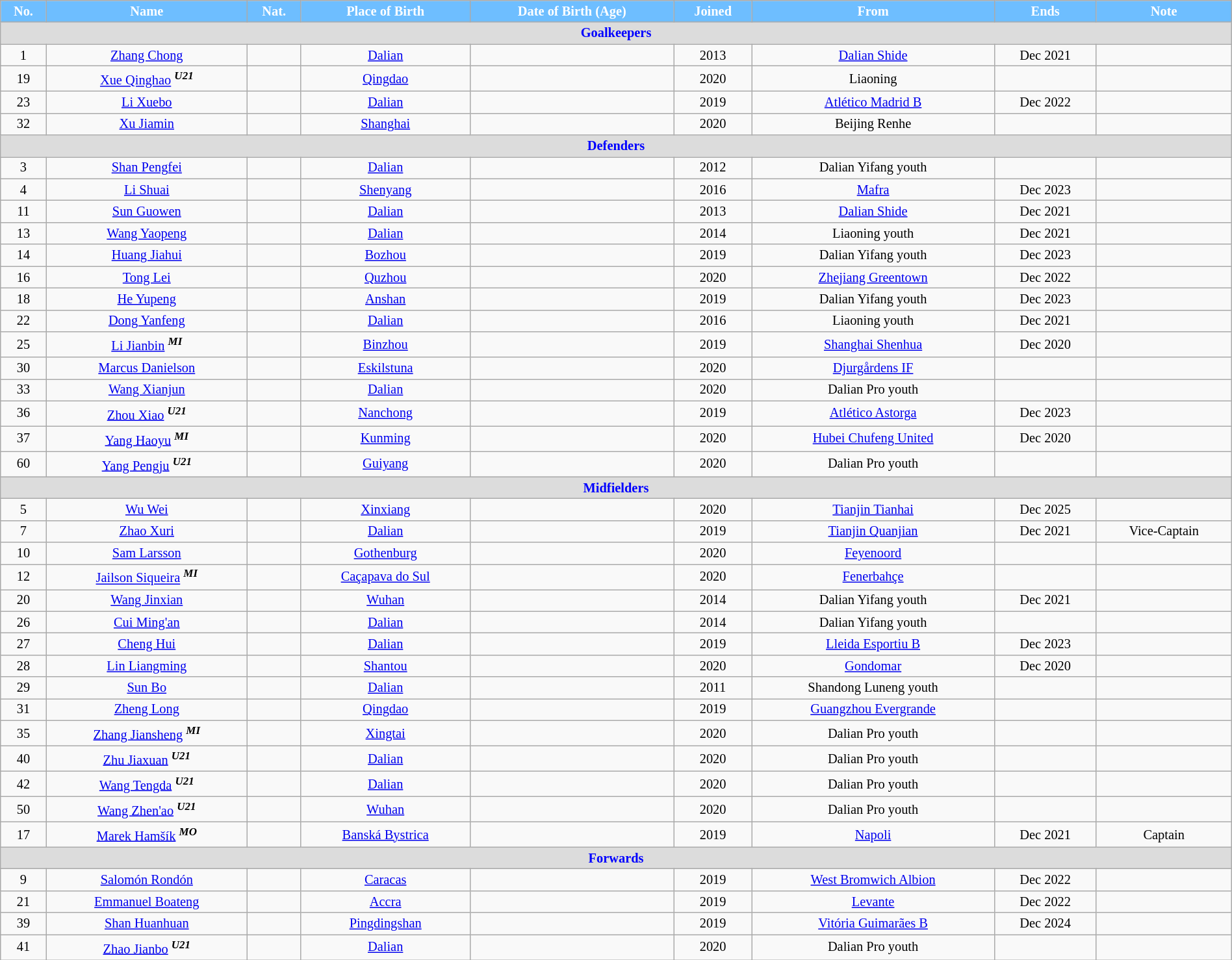<table class="wikitable" style="text-align:center; font-size:85%; width:100%;">
<tr>
<th style="background:#6ebeff; color:white; text-align:center;">No.</th>
<th style="background:#6ebeff; color:white; text-align:center;">Name</th>
<th style="background:#6ebeff; color:white; text-align:center;">Nat.</th>
<th style="background:#6ebeff; color:white; text-align:center;">Place of Birth</th>
<th style="background:#6ebeff; color:white; text-align:center;">Date of Birth (Age)</th>
<th style="background:#6ebeff; color:white; text-align:center;">Joined</th>
<th style="background:#6ebeff; color:white; text-align:center;">From</th>
<th style="background:#6ebeff; color:white; text-align:center;">Ends</th>
<th style="background:#6ebeff; color:white; text-align:center;">Note</th>
</tr>
<tr>
<th colspan="9" style="background:#dcdcdc; color:blue; text-align:center;">Goalkeepers</th>
</tr>
<tr>
<td>1</td>
<td><a href='#'>Zhang Chong</a></td>
<td></td>
<td> <a href='#'>Dalian</a></td>
<td></td>
<td>2013</td>
<td><a href='#'>Dalian Shide</a></td>
<td>Dec 2021</td>
<td></td>
</tr>
<tr>
<td>19</td>
<td><a href='#'>Xue Qinghao</a> <sup><strong><em>U21</em></strong></sup></td>
<td></td>
<td> <a href='#'>Qingdao</a></td>
<td></td>
<td>2020</td>
<td>Liaoning</td>
<td></td>
<td></td>
</tr>
<tr>
<td>23</td>
<td><a href='#'>Li Xuebo</a></td>
<td></td>
<td> <a href='#'>Dalian</a></td>
<td></td>
<td>2019</td>
<td> <a href='#'>Atlético Madrid B</a></td>
<td>Dec 2022</td>
<td></td>
</tr>
<tr>
<td>32</td>
<td><a href='#'>Xu Jiamin</a></td>
<td></td>
<td> <a href='#'>Shanghai</a></td>
<td></td>
<td>2020</td>
<td>Beijing Renhe</td>
<td></td>
<td></td>
</tr>
<tr>
<th colspan="9" style="background:#dcdcdc; color:blue; text-align:center;">Defenders</th>
</tr>
<tr>
<td>3</td>
<td><a href='#'>Shan Pengfei</a></td>
<td></td>
<td> <a href='#'>Dalian</a></td>
<td></td>
<td>2012</td>
<td>Dalian Yifang youth</td>
<td></td>
<td></td>
</tr>
<tr>
<td>4</td>
<td><a href='#'>Li Shuai</a></td>
<td></td>
<td><a href='#'>Shenyang</a></td>
<td></td>
<td>2016</td>
<td> <a href='#'>Mafra</a></td>
<td>Dec 2023</td>
<td></td>
</tr>
<tr>
<td>11</td>
<td><a href='#'>Sun Guowen</a></td>
<td></td>
<td> <a href='#'>Dalian</a></td>
<td></td>
<td>2013</td>
<td><a href='#'>Dalian Shide</a></td>
<td>Dec 2021</td>
<td></td>
</tr>
<tr>
<td>13</td>
<td><a href='#'>Wang Yaopeng</a></td>
<td></td>
<td> <a href='#'>Dalian</a></td>
<td></td>
<td>2014</td>
<td>Liaoning youth</td>
<td>Dec 2021</td>
<td></td>
</tr>
<tr>
<td>14</td>
<td><a href='#'>Huang Jiahui</a></td>
<td></td>
<td> <a href='#'>Bozhou</a></td>
<td></td>
<td>2019</td>
<td>Dalian Yifang youth</td>
<td>Dec 2023</td>
<td></td>
</tr>
<tr>
<td>16</td>
<td><a href='#'>Tong Lei</a></td>
<td></td>
<td> <a href='#'>Quzhou</a></td>
<td></td>
<td>2020</td>
<td><a href='#'>Zhejiang Greentown</a></td>
<td>Dec 2022</td>
<td></td>
</tr>
<tr>
<td>18</td>
<td><a href='#'>He Yupeng</a></td>
<td></td>
<td> <a href='#'>Anshan</a></td>
<td></td>
<td>2019</td>
<td>Dalian Yifang youth</td>
<td>Dec 2023</td>
<td></td>
</tr>
<tr>
<td>22</td>
<td><a href='#'>Dong Yanfeng</a></td>
<td></td>
<td> <a href='#'>Dalian</a></td>
<td></td>
<td>2016</td>
<td>Liaoning youth</td>
<td>Dec 2021</td>
<td></td>
</tr>
<tr>
<td>25</td>
<td><a href='#'>Li Jianbin</a> <sup><strong><em>MI</em></strong></sup></td>
<td></td>
<td> <a href='#'>Binzhou</a></td>
<td></td>
<td>2019</td>
<td><a href='#'>Shanghai Shenhua</a></td>
<td>Dec 2020</td>
<td></td>
</tr>
<tr>
<td>30</td>
<td><a href='#'>Marcus Danielson</a></td>
<td></td>
<td> <a href='#'>Eskilstuna</a></td>
<td></td>
<td>2020</td>
<td> <a href='#'>Djurgårdens IF</a></td>
<td></td>
<td></td>
</tr>
<tr>
<td>33</td>
<td><a href='#'>Wang Xianjun</a></td>
<td></td>
<td> <a href='#'>Dalian</a></td>
<td></td>
<td>2020</td>
<td>Dalian Pro youth</td>
<td></td>
<td></td>
</tr>
<tr>
<td>36</td>
<td><a href='#'>Zhou Xiao</a> <sup><strong><em>U21</em></strong></sup></td>
<td></td>
<td> <a href='#'>Nanchong</a></td>
<td></td>
<td>2019</td>
<td> <a href='#'>Atlético Astorga</a></td>
<td>Dec 2023</td>
<td></td>
</tr>
<tr>
<td>37</td>
<td><a href='#'>Yang Haoyu</a> <sup><strong><em>MI</em></strong></sup></td>
<td></td>
<td> <a href='#'>Kunming</a></td>
<td></td>
<td>2020</td>
<td><a href='#'>Hubei Chufeng United</a></td>
<td>Dec 2020</td>
<td></td>
</tr>
<tr>
<td>60</td>
<td><a href='#'>Yang Pengju</a> <sup><strong><em>U21</em></strong></sup></td>
<td></td>
<td> <a href='#'>Guiyang</a></td>
<td></td>
<td>2020</td>
<td>Dalian Pro youth</td>
<td></td>
<td></td>
</tr>
<tr>
<th colspan="9" style="background:#dcdcdc; color:blue; text-align:center;">Midfielders</th>
</tr>
<tr>
<td>5</td>
<td><a href='#'>Wu Wei</a></td>
<td></td>
<td> <a href='#'>Xinxiang</a></td>
<td></td>
<td>2020</td>
<td><a href='#'>Tianjin Tianhai</a></td>
<td>Dec 2025</td>
<td></td>
</tr>
<tr>
<td>7</td>
<td><a href='#'>Zhao Xuri</a></td>
<td></td>
<td> <a href='#'>Dalian</a></td>
<td></td>
<td>2019</td>
<td><a href='#'>Tianjin Quanjian</a></td>
<td>Dec 2021</td>
<td>Vice-Captain</td>
</tr>
<tr>
<td>10</td>
<td><a href='#'>Sam Larsson</a></td>
<td></td>
<td> <a href='#'>Gothenburg</a></td>
<td></td>
<td>2020</td>
<td> <a href='#'>Feyenoord</a></td>
<td></td>
<td></td>
</tr>
<tr>
<td>12</td>
<td><a href='#'>Jailson Siqueira</a> <sup><strong><em>MI</em></strong></sup></td>
<td></td>
<td> <a href='#'>Caçapava do Sul</a></td>
<td></td>
<td>2020</td>
<td> <a href='#'>Fenerbahçe</a></td>
<td></td>
<td></td>
</tr>
<tr>
<td>20</td>
<td><a href='#'>Wang Jinxian</a></td>
<td></td>
<td> <a href='#'>Wuhan</a></td>
<td></td>
<td>2014</td>
<td>Dalian Yifang youth</td>
<td>Dec 2021</td>
<td></td>
</tr>
<tr>
<td>26</td>
<td><a href='#'>Cui Ming'an</a></td>
<td></td>
<td> <a href='#'>Dalian</a></td>
<td></td>
<td>2014</td>
<td>Dalian Yifang youth</td>
<td></td>
<td></td>
</tr>
<tr>
<td>27</td>
<td><a href='#'>Cheng Hui</a></td>
<td></td>
<td> <a href='#'>Dalian</a></td>
<td></td>
<td>2019</td>
<td> <a href='#'>Lleida Esportiu B</a></td>
<td>Dec 2023</td>
<td></td>
</tr>
<tr>
<td>28</td>
<td><a href='#'>Lin Liangming</a></td>
<td></td>
<td> <a href='#'>Shantou</a></td>
<td></td>
<td>2020</td>
<td> <a href='#'>Gondomar</a></td>
<td>Dec 2020</td>
<td></td>
</tr>
<tr>
<td>29</td>
<td><a href='#'>Sun Bo</a></td>
<td></td>
<td> <a href='#'>Dalian</a></td>
<td></td>
<td>2011</td>
<td>Shandong Luneng youth</td>
<td></td>
<td></td>
</tr>
<tr>
<td>31</td>
<td><a href='#'>Zheng Long</a></td>
<td></td>
<td> <a href='#'>Qingdao</a></td>
<td></td>
<td>2019</td>
<td><a href='#'>Guangzhou Evergrande</a></td>
<td></td>
<td></td>
</tr>
<tr>
<td>35</td>
<td><a href='#'>Zhang Jiansheng</a> <sup><strong><em>MI</em></strong></sup></td>
<td></td>
<td> <a href='#'>Xingtai</a></td>
<td></td>
<td>2020</td>
<td>Dalian Pro youth</td>
<td></td>
<td></td>
</tr>
<tr>
<td>40</td>
<td><a href='#'>Zhu Jiaxuan</a> <sup><strong><em>U21</em></strong></sup></td>
<td></td>
<td> <a href='#'>Dalian</a></td>
<td></td>
<td>2020</td>
<td>Dalian Pro youth</td>
<td></td>
<td></td>
</tr>
<tr>
<td>42</td>
<td><a href='#'>Wang Tengda</a> <sup><strong><em>U21</em></strong></sup></td>
<td></td>
<td> <a href='#'>Dalian</a></td>
<td></td>
<td>2020</td>
<td>Dalian Pro youth</td>
<td></td>
<td></td>
</tr>
<tr>
<td>50</td>
<td><a href='#'>Wang Zhen'ao</a> <sup><strong><em>U21</em></strong></sup></td>
<td></td>
<td> <a href='#'>Wuhan</a></td>
<td></td>
<td>2020</td>
<td>Dalian Pro youth</td>
<td></td>
<td></td>
</tr>
<tr>
<td>17</td>
<td><a href='#'>Marek Hamšík</a> <sup><strong><em>MO</em></strong></sup></td>
<td></td>
<td>  <a href='#'>Banská Bystrica</a></td>
<td></td>
<td>2019</td>
<td> <a href='#'>Napoli</a></td>
<td>Dec 2021</td>
<td>Captain</td>
</tr>
<tr>
<th colspan="9" style="background:#dcdcdc; color:blue; text-align=center;">Forwards</th>
</tr>
<tr>
<td>9</td>
<td><a href='#'>Salomón Rondón</a></td>
<td></td>
<td>  <a href='#'>Caracas</a></td>
<td></td>
<td>2019</td>
<td> <a href='#'>West Bromwich Albion</a></td>
<td>Dec 2022</td>
<td></td>
</tr>
<tr>
<td>21</td>
<td><a href='#'>Emmanuel Boateng</a></td>
<td></td>
<td>  <a href='#'>Accra</a></td>
<td></td>
<td>2019</td>
<td> <a href='#'>Levante</a></td>
<td>Dec 2022</td>
<td></td>
</tr>
<tr>
<td>39</td>
<td><a href='#'>Shan Huanhuan</a></td>
<td></td>
<td> <a href='#'>Pingdingshan</a></td>
<td></td>
<td>2019</td>
<td> <a href='#'>Vitória Guimarães B</a></td>
<td>Dec 2024</td>
<td></td>
</tr>
<tr>
<td>41</td>
<td><a href='#'>Zhao Jianbo</a> <sup><strong><em>U21</em></strong></sup></td>
<td></td>
<td> <a href='#'>Dalian</a></td>
<td></td>
<td>2020</td>
<td>Dalian Pro youth</td>
<td></td>
<td></td>
</tr>
</table>
